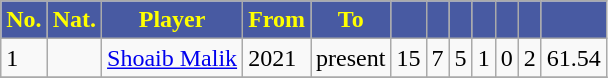<table class="wikitable sortable" style="font-size:100%">
<tr>
<th style="background:#485AA2; color:#FFFF00;">No.</th>
<th style="background:#485AA2; color:#FFFF00;">Nat.</th>
<th style="background:#485AA2; color:#FFFF00;">Player</th>
<th style="background:#485AA2; color:#FFFF00;">From</th>
<th style="background:#485AA2; color:#FFFF00;">To</th>
<th style="background:#485AA2; color:#FFFF00;"></th>
<th style="background:#485AA2; color:#FFFF00;"></th>
<th style="background:#485AA2; color:#FFFF00;"></th>
<th style="background:#485AA2; color:#FFFF00;"></th>
<th style="background:#485AA2; color:#FFFF00;"></th>
<th style="background:#485AA2; color:#FFFF00;"></th>
<th style="background:#485AA2; color:#FFFF00;"></th>
</tr>
<tr>
<td>1</td>
<td></td>
<td><a href='#'>Shoaib Malik</a></td>
<td>2021</td>
<td>present</td>
<td>15</td>
<td>7</td>
<td>5</td>
<td>1</td>
<td>0</td>
<td>2</td>
<td>61.54</td>
</tr>
<tr>
</tr>
</table>
